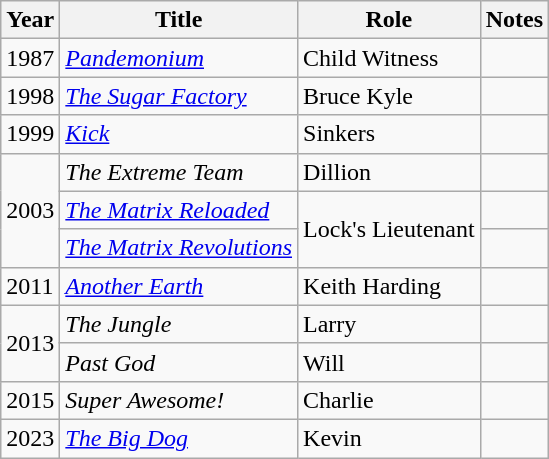<table class="wikitable sortable">
<tr>
<th>Year</th>
<th>Title</th>
<th>Role</th>
<th class="unsortable">Notes</th>
</tr>
<tr>
<td>1987</td>
<td><em><a href='#'>Pandemonium</a></em></td>
<td>Child Witness</td>
<td></td>
</tr>
<tr>
<td>1998</td>
<td><em><a href='#'>The Sugar Factory</a></em></td>
<td>Bruce Kyle</td>
<td></td>
</tr>
<tr>
<td>1999</td>
<td><em><a href='#'>Kick</a></em></td>
<td>Sinkers</td>
<td></td>
</tr>
<tr>
<td rowspan="3">2003</td>
<td><em>The Extreme Team</em></td>
<td>Dillion</td>
<td></td>
</tr>
<tr>
<td><em><a href='#'>The Matrix Reloaded</a></em></td>
<td rowspan="2">Lock's Lieutenant</td>
<td></td>
</tr>
<tr>
<td><em><a href='#'>The Matrix Revolutions</a></em></td>
<td></td>
</tr>
<tr>
<td>2011</td>
<td><em><a href='#'>Another Earth</a></em></td>
<td>Keith Harding</td>
<td></td>
</tr>
<tr>
<td rowspan="2">2013</td>
<td><em>The Jungle</em></td>
<td>Larry</td>
<td></td>
</tr>
<tr>
<td><em>Past God</em></td>
<td>Will</td>
<td></td>
</tr>
<tr>
<td>2015</td>
<td><em>Super Awesome!</em></td>
<td>Charlie</td>
<td></td>
</tr>
<tr>
<td>2023</td>
<td><em><a href='#'>The Big Dog</a></em></td>
<td>Kevin</td>
<td></td>
</tr>
</table>
